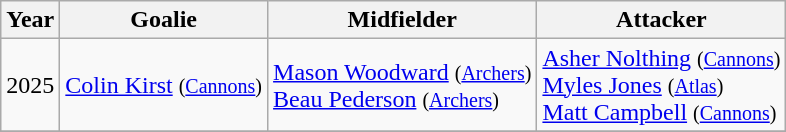<table class="wikitable">
<tr>
<th>Year</th>
<th>Goalie</th>
<th>Midfielder</th>
<th>Attacker</th>
</tr>
<tr>
<td>2025</td>
<td><a href='#'>Colin Kirst</a> <small>(<a href='#'>Cannons</a>)</small></td>
<td><a href='#'>Mason Woodward</a> <small>(<a href='#'>Archers</a>)</small><br><a href='#'>Beau Pederson</a> <small>(<a href='#'>Archers</a>)</small></td>
<td><a href='#'>Asher Nolthing</a> <small>(<a href='#'>Cannons</a>)</small><br><a href='#'>Myles Jones</a> <small>(<a href='#'>Atlas</a>)</small><br><a href='#'>Matt Campbell</a> <small>(<a href='#'>Cannons</a>)</small></td>
</tr>
<tr>
</tr>
</table>
